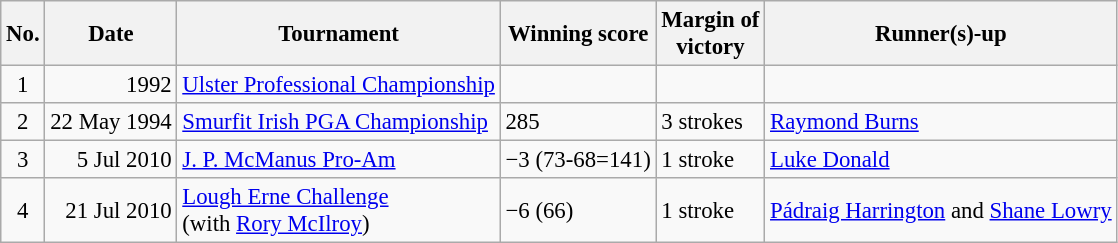<table class="wikitable" style="font-size:95%;">
<tr>
<th>No.</th>
<th>Date</th>
<th>Tournament</th>
<th>Winning score</th>
<th>Margin of<br>victory</th>
<th>Runner(s)-up</th>
</tr>
<tr>
<td align=center>1</td>
<td align=right>1992</td>
<td><a href='#'>Ulster Professional Championship</a></td>
<td></td>
<td></td>
<td></td>
</tr>
<tr>
<td align=center>2</td>
<td align=right>22 May 1994</td>
<td><a href='#'>Smurfit Irish PGA Championship</a></td>
<td>285</td>
<td>3 strokes</td>
<td> <a href='#'>Raymond Burns</a></td>
</tr>
<tr>
<td align=center>3</td>
<td align=right>5 Jul 2010</td>
<td><a href='#'>J. P. McManus Pro-Am</a></td>
<td>−3 (73-68=141)</td>
<td>1 stroke</td>
<td> <a href='#'>Luke Donald</a></td>
</tr>
<tr>
<td align=center>4</td>
<td align=right>21 Jul 2010</td>
<td><a href='#'>Lough Erne Challenge</a><br>(with  <a href='#'>Rory McIlroy</a>)</td>
<td>−6 (66)</td>
<td>1 stroke</td>
<td> <a href='#'>Pádraig Harrington</a> and  <a href='#'>Shane Lowry</a></td>
</tr>
</table>
